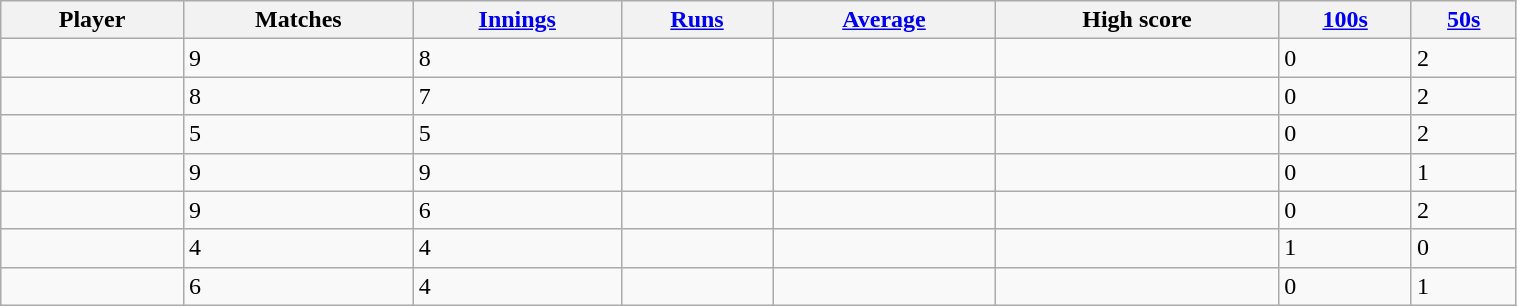<table class="wikitable sortable" style="width:80%;">
<tr>
<th>Player</th>
<th>Matches</th>
<th><a href='#'>Innings</a></th>
<th><a href='#'>Runs</a></th>
<th><a href='#'>Average</a></th>
<th>High score</th>
<th><a href='#'>100s</a></th>
<th><a href='#'>50s</a></th>
</tr>
<tr>
<td></td>
<td>9</td>
<td>8</td>
<td></td>
<td></td>
<td></td>
<td>0</td>
<td>2</td>
</tr>
<tr>
<td></td>
<td>8</td>
<td>7</td>
<td></td>
<td></td>
<td></td>
<td>0</td>
<td>2</td>
</tr>
<tr>
<td></td>
<td>5</td>
<td>5</td>
<td></td>
<td></td>
<td></td>
<td>0</td>
<td>2</td>
</tr>
<tr>
<td></td>
<td>9</td>
<td>9</td>
<td></td>
<td></td>
<td></td>
<td>0</td>
<td>1</td>
</tr>
<tr>
<td></td>
<td>9</td>
<td>6</td>
<td></td>
<td></td>
<td></td>
<td>0</td>
<td>2</td>
</tr>
<tr>
<td></td>
<td>4</td>
<td>4</td>
<td></td>
<td></td>
<td></td>
<td>1</td>
<td>0</td>
</tr>
<tr>
<td></td>
<td>6</td>
<td>4</td>
<td></td>
<td></td>
<td></td>
<td>0</td>
<td>1</td>
</tr>
</table>
